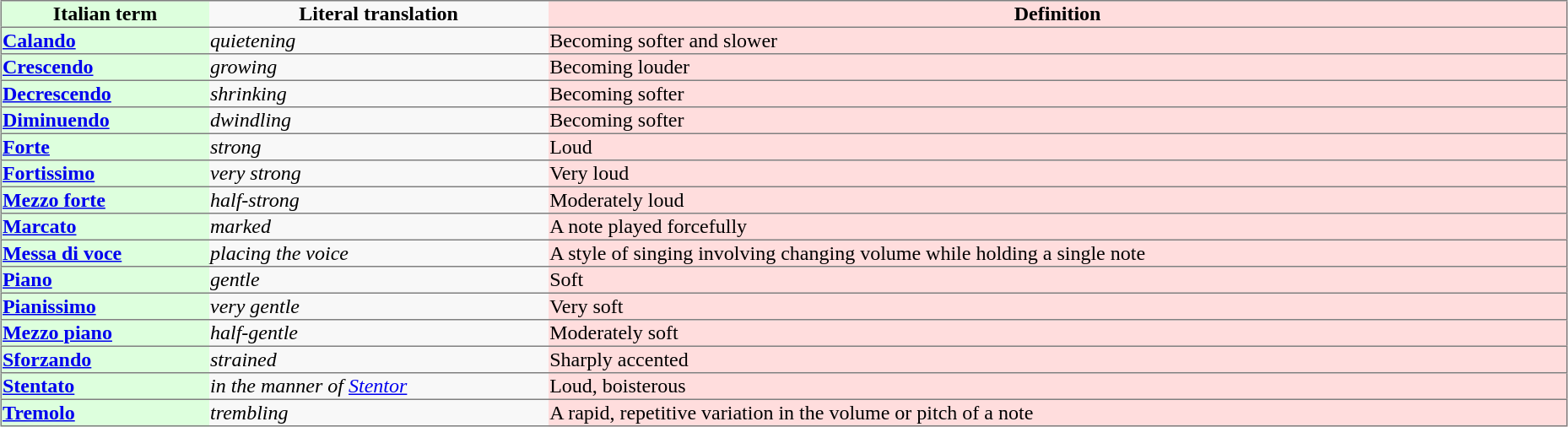<table border="1" rules="rows" align="center" width="98%">
<tr>
<th bgcolor="#ddffdd">Italian term</th>
<th bgcolor="#f8f8f8">Literal translation</th>
<th bgcolor="#ffdddd">Definition</th>
</tr>
<tr>
<td bgcolor="#ddffdd"><strong><a href='#'>Calando</a></strong></td>
<td bgcolor="#f8f8f8"><em>quietening</em></td>
<td bgcolor="#ffdddd">Becoming softer and slower</td>
</tr>
<tr>
<td bgcolor="#ddffdd"><strong><a href='#'>Crescendo</a></strong></td>
<td bgcolor="#f8f8f8"><em>growing</em></td>
<td bgcolor="#ffdddd">Becoming louder</td>
</tr>
<tr>
<td bgcolor="#ddffdd"><strong><a href='#'>Decrescendo</a></strong></td>
<td bgcolor="#f8f8f8"><em>shrinking</em></td>
<td bgcolor="#ffdddd">Becoming softer</td>
</tr>
<tr>
<td bgcolor="#ddffdd"><strong><a href='#'>Diminuendo</a></strong></td>
<td bgcolor="#f8f8f8"><em>dwindling</em></td>
<td bgcolor="#ffdddd">Becoming softer</td>
</tr>
<tr>
<td bgcolor="#ddffdd"><strong><a href='#'>Forte</a></strong></td>
<td bgcolor="#f8f8f8"><em>strong</em></td>
<td bgcolor="#ffdddd">Loud</td>
</tr>
<tr>
<td bgcolor="#ddffdd"><strong><a href='#'>Fortissimo</a></strong></td>
<td bgcolor="#f8f8f8"><em>very strong</em></td>
<td bgcolor="#ffdddd">Very loud</td>
</tr>
<tr>
<td bgcolor="#ddffdd"><strong><a href='#'>Mezzo forte</a></strong></td>
<td bgcolor="#f8f8f8"><em>half-strong</em></td>
<td bgcolor="#ffdddd">Moderately loud</td>
</tr>
<tr>
<td bgcolor="#ddffdd"><strong><a href='#'>Marcato</a></strong></td>
<td bgcolor="#f8f8f8"><em>marked</em></td>
<td bgcolor="#ffdddd">A note played forcefully</td>
</tr>
<tr>
<td bgcolor="#ddffdd"><strong><a href='#'>Messa di voce</a></strong></td>
<td bgcolor="#f8f8f8"><em>placing the voice</em></td>
<td bgcolor="#ffdddd">A style of singing involving changing volume while holding a single note</td>
</tr>
<tr>
<td bgcolor="#ddffdd"><strong><a href='#'>Piano</a></strong></td>
<td bgcolor="#f8f8f8"><em>gentle</em></td>
<td bgcolor="#ffdddd">Soft</td>
</tr>
<tr>
<td bgcolor="#ddffdd"><strong><a href='#'>Pianissimo</a></strong></td>
<td bgcolor="#f8f8f8"><em>very gentle</em></td>
<td bgcolor="#ffdddd">Very soft</td>
</tr>
<tr>
<td bgcolor="#ddffdd"><strong><a href='#'>Mezzo piano</a></strong></td>
<td bgcolor="#f8f8f8"><em>half-gentle</em></td>
<td bgcolor="#ffdddd">Moderately soft</td>
</tr>
<tr>
<td bgcolor="#ddffdd"><strong><a href='#'>Sforzando</a></strong></td>
<td bgcolor="#f8f8f8"><em>strained</em></td>
<td bgcolor="#ffdddd">Sharply accented</td>
</tr>
<tr>
<td bgcolor="#ddffdd"><strong><a href='#'>Stentato</a></strong></td>
<td bgcolor="#f8f8f8"><em>in the manner of <a href='#'>Stentor</a></em></td>
<td bgcolor="#ffdddd">Loud, boisterous</td>
</tr>
<tr>
<td bgcolor="#ddffdd"><strong><a href='#'>Tremolo</a></strong></td>
<td bgcolor="#f8f8f8"><em>trembling</em></td>
<td bgcolor="#ffdddd">A rapid, repetitive variation in the volume or pitch of a note</td>
</tr>
</table>
